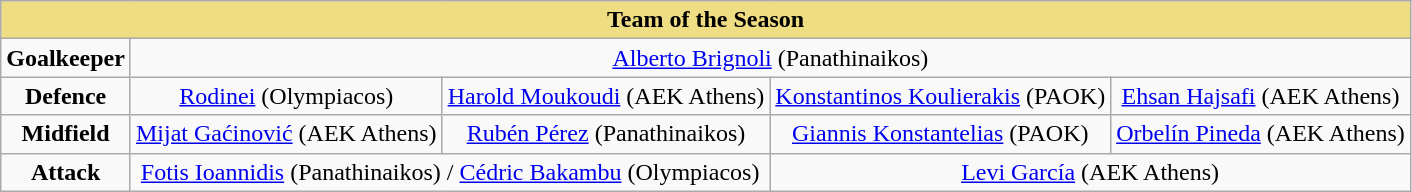<table class="wikitable" style="text-align:center">
<tr>
<th colspan="13" style="background-color: #eedd82">Team of the Season</th>
</tr>
<tr>
<td><strong>Goalkeeper</strong></td>
<td colspan="4"> <a href='#'>Alberto Brignoli</a> (Panathinaikos)</td>
</tr>
<tr>
<td><strong>Defence</strong></td>
<td> <a href='#'>Rodinei</a> (Olympiacos)</td>
<td> <a href='#'>Harold Moukoudi</a> (AEK Athens)</td>
<td> <a href='#'>Konstantinos Koulierakis</a> (PAOK)</td>
<td> <a href='#'>Ehsan Hajsafi</a> (AEK Athens)</td>
</tr>
<tr>
<td><strong>Midfield</strong></td>
<td> <a href='#'>Mijat Gaćinović</a> (AEK Athens)</td>
<td> <a href='#'>Rubén Pérez</a> (Panathinaikos)</td>
<td> <a href='#'>Giannis Konstantelias</a> (PAOK)</td>
<td> <a href='#'>Orbelín Pineda</a> (AEK Athens)</td>
</tr>
<tr>
<td rowspan="2"><strong>Attack</strong></td>
<td colspan="2"> <a href='#'>Fotis Ioannidis</a> (Panathinaikos) /  <a href='#'>Cédric Bakambu</a> (Olympiacos)</td>
<td colspan="2"> <a href='#'>Levi García</a> (AEK Athens)</td>
</tr>
</table>
